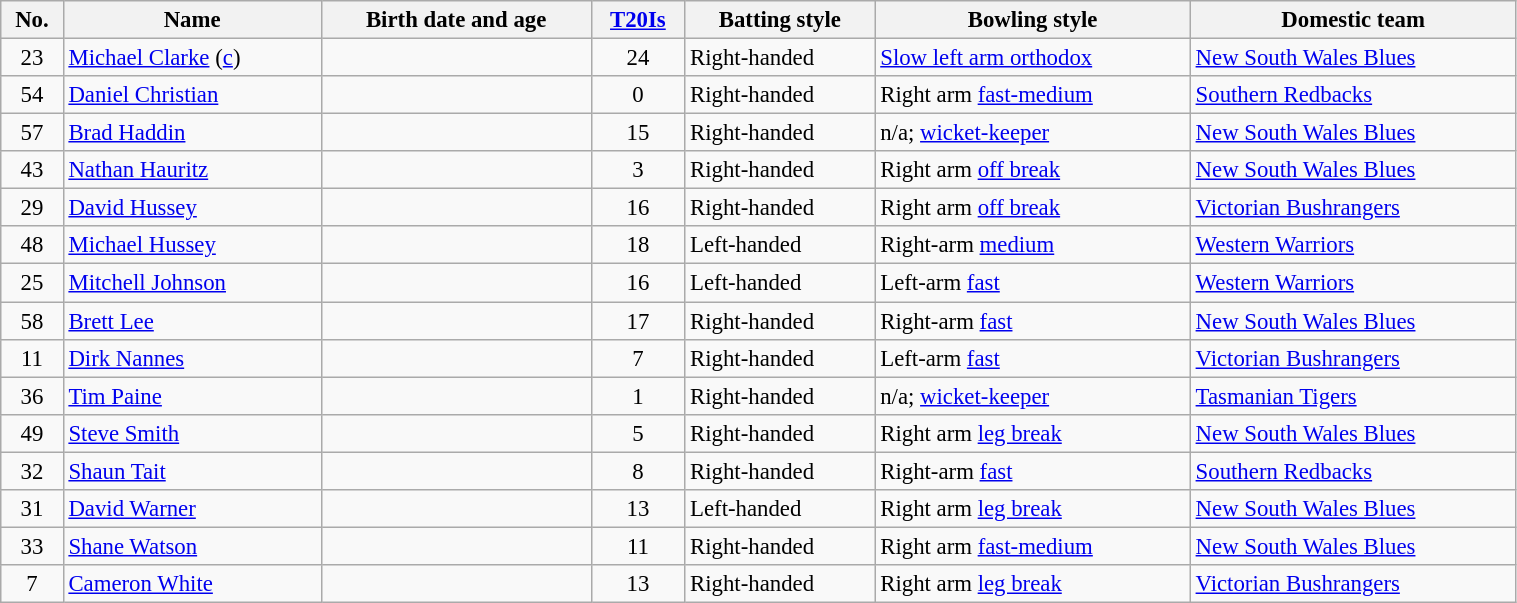<table class="wikitable" style="font-size:95%;" width="80%">
<tr>
<th>No.</th>
<th>Name</th>
<th>Birth date and age</th>
<th><a href='#'>T20Is</a></th>
<th>Batting style</th>
<th>Bowling style</th>
<th>Domestic team</th>
</tr>
<tr>
<td style="text-align:center">23</td>
<td><a href='#'>Michael Clarke</a> (<a href='#'>c</a>)</td>
<td></td>
<td style="text-align:center">24</td>
<td>Right-handed</td>
<td><a href='#'>Slow left arm orthodox</a></td>
<td> <a href='#'>New South Wales Blues</a></td>
</tr>
<tr>
<td style="text-align:center">54</td>
<td><a href='#'>Daniel Christian</a></td>
<td></td>
<td style="text-align:center">0</td>
<td>Right-handed</td>
<td>Right arm <a href='#'>fast-medium</a></td>
<td> <a href='#'>Southern Redbacks</a></td>
</tr>
<tr>
<td style="text-align:center">57</td>
<td><a href='#'>Brad Haddin</a></td>
<td></td>
<td style="text-align:center">15</td>
<td>Right-handed</td>
<td>n/a; <a href='#'>wicket-keeper</a></td>
<td> <a href='#'>New South Wales Blues</a></td>
</tr>
<tr>
<td style="text-align:center">43</td>
<td><a href='#'>Nathan Hauritz</a></td>
<td></td>
<td style="text-align:center">3</td>
<td>Right-handed</td>
<td>Right arm <a href='#'>off break</a></td>
<td> <a href='#'>New South Wales Blues</a></td>
</tr>
<tr>
<td style="text-align:center">29</td>
<td><a href='#'>David Hussey</a></td>
<td></td>
<td style="text-align:center">16</td>
<td>Right-handed</td>
<td>Right arm <a href='#'>off break</a></td>
<td> <a href='#'>Victorian Bushrangers</a></td>
</tr>
<tr>
<td style="text-align:center">48</td>
<td><a href='#'>Michael Hussey</a></td>
<td></td>
<td style="text-align:center">18</td>
<td>Left-handed</td>
<td>Right-arm <a href='#'>medium</a></td>
<td> <a href='#'>Western Warriors</a></td>
</tr>
<tr>
<td style="text-align:center">25</td>
<td><a href='#'>Mitchell Johnson</a></td>
<td></td>
<td style="text-align:center">16</td>
<td>Left-handed</td>
<td>Left-arm <a href='#'>fast</a></td>
<td> <a href='#'>Western Warriors</a></td>
</tr>
<tr>
<td style="text-align:center">58</td>
<td><a href='#'>Brett Lee</a></td>
<td></td>
<td style="text-align:center">17</td>
<td>Right-handed</td>
<td>Right-arm <a href='#'>fast</a></td>
<td> <a href='#'>New South Wales Blues</a></td>
</tr>
<tr>
<td style="text-align:center">11</td>
<td><a href='#'>Dirk Nannes</a></td>
<td></td>
<td style="text-align:center">7</td>
<td>Right-handed</td>
<td>Left-arm <a href='#'>fast</a></td>
<td> <a href='#'>Victorian Bushrangers</a></td>
</tr>
<tr>
<td style="text-align:center">36</td>
<td><a href='#'>Tim Paine</a></td>
<td></td>
<td style="text-align:center">1</td>
<td>Right-handed</td>
<td>n/a; <a href='#'>wicket-keeper</a></td>
<td> <a href='#'>Tasmanian Tigers</a></td>
</tr>
<tr>
<td style="text-align:center">49</td>
<td><a href='#'>Steve Smith</a></td>
<td></td>
<td style="text-align:center">5</td>
<td>Right-handed</td>
<td>Right arm <a href='#'>leg break</a></td>
<td> <a href='#'>New South Wales Blues</a></td>
</tr>
<tr>
<td style="text-align:center">32</td>
<td><a href='#'>Shaun Tait</a></td>
<td></td>
<td style="text-align:center">8</td>
<td>Right-handed</td>
<td>Right-arm <a href='#'>fast</a></td>
<td> <a href='#'>Southern Redbacks</a></td>
</tr>
<tr>
<td style="text-align:center">31</td>
<td><a href='#'>David Warner</a></td>
<td></td>
<td style="text-align:center">13</td>
<td>Left-handed</td>
<td>Right arm <a href='#'>leg break</a></td>
<td> <a href='#'>New South Wales Blues</a></td>
</tr>
<tr>
<td style="text-align:center">33</td>
<td><a href='#'>Shane Watson</a></td>
<td></td>
<td style="text-align:center">11</td>
<td>Right-handed</td>
<td>Right arm <a href='#'>fast-medium</a></td>
<td> <a href='#'>New South Wales Blues</a></td>
</tr>
<tr>
<td style="text-align:center">7</td>
<td><a href='#'>Cameron White</a></td>
<td></td>
<td style="text-align:center">13</td>
<td>Right-handed</td>
<td>Right arm <a href='#'>leg break</a></td>
<td> <a href='#'>Victorian Bushrangers</a></td>
</tr>
</table>
